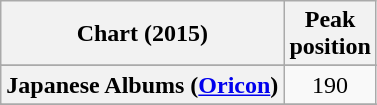<table class="wikitable sortable plainrowheaders" style="text-align:center">
<tr>
<th scope="col">Chart (2015)</th>
<th scope="col">Peak<br>position</th>
</tr>
<tr>
</tr>
<tr>
</tr>
<tr>
</tr>
<tr>
</tr>
<tr>
</tr>
<tr>
</tr>
<tr>
<th scope="row">Japanese Albums (<a href='#'>Oricon</a>)</th>
<td>190</td>
</tr>
<tr>
</tr>
<tr>
</tr>
<tr>
</tr>
<tr>
</tr>
<tr>
</tr>
<tr>
</tr>
</table>
